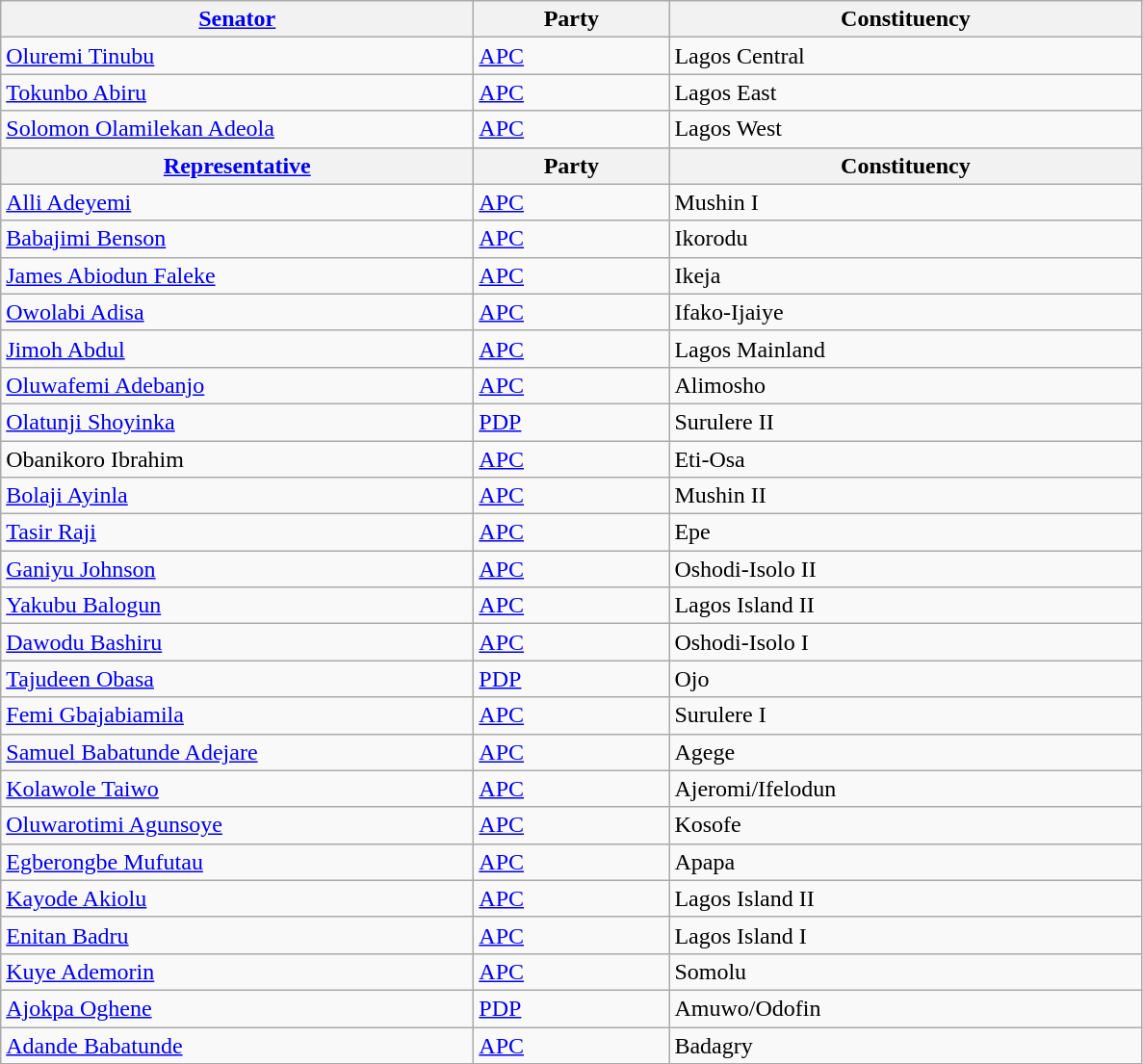<table class="wikitable">
<tr>
<th style="width:20em"><a href='#'>Senator</a></th>
<th style="width:8em">Party</th>
<th style="width:20em">Constituency</th>
</tr>
<tr>
<td><a href='#'>Oluremi Tinubu</a></td>
<td><a href='#'>APC</a></td>
<td>Lagos Central</td>
</tr>
<tr>
<td><a href='#'>Tokunbo Abiru</a></td>
<td><a href='#'>APC</a></td>
<td>Lagos East</td>
</tr>
<tr>
<td><a href='#'>Solomon Olamilekan Adeola</a></td>
<td><a href='#'>APC</a></td>
<td>Lagos West</td>
</tr>
<tr>
<th><a href='#'>Representative</a></th>
<th>Party</th>
<th>Constituency</th>
</tr>
<tr>
<td><a href='#'>Alli Adeyemi</a></td>
<td><a href='#'>APC</a></td>
<td>Mushin I</td>
</tr>
<tr>
<td><a href='#'>Babajimi Benson</a></td>
<td><a href='#'>APC</a></td>
<td>Ikorodu</td>
</tr>
<tr>
<td><a href='#'>James Abiodun Faleke</a></td>
<td><a href='#'>APC</a></td>
<td>Ikeja</td>
</tr>
<tr>
<td><a href='#'>Owolabi Adisa</a></td>
<td><a href='#'>APC</a></td>
<td>Ifako-Ijaiye</td>
</tr>
<tr>
<td><a href='#'>Jimoh Abdul</a></td>
<td><a href='#'>APC</a></td>
<td>Lagos Mainland</td>
</tr>
<tr>
<td><a href='#'>Oluwafemi Adebanjo</a></td>
<td><a href='#'>APC</a></td>
<td>Alimosho</td>
</tr>
<tr>
<td><a href='#'>Olatunji Shoyinka</a></td>
<td><a href='#'>PDP</a></td>
<td>Surulere II</td>
</tr>
<tr>
<td>Obanikoro Ibrahim</td>
<td><a href='#'>APC</a></td>
<td>Eti-Osa</td>
</tr>
<tr>
<td><a href='#'>Bolaji Ayinla</a></td>
<td><a href='#'>APC</a></td>
<td>Mushin II</td>
</tr>
<tr>
<td><a href='#'>Tasir Raji</a></td>
<td><a href='#'>APC</a></td>
<td>Epe</td>
</tr>
<tr>
<td><a href='#'>Ganiyu Johnson</a></td>
<td><a href='#'>APC</a></td>
<td>Oshodi-Isolo II</td>
</tr>
<tr>
<td><a href='#'>Yakubu Balogun</a></td>
<td><a href='#'>APC</a></td>
<td>Lagos Island II</td>
</tr>
<tr>
<td><a href='#'>Dawodu Bashiru</a></td>
<td><a href='#'>APC</a></td>
<td>Oshodi-Isolo I</td>
</tr>
<tr>
<td><a href='#'>Tajudeen Obasa</a></td>
<td><a href='#'>PDP</a></td>
<td>Ojo</td>
</tr>
<tr>
<td><a href='#'>Femi Gbajabiamila</a></td>
<td><a href='#'>APC</a></td>
<td>Surulere I</td>
</tr>
<tr>
<td><a href='#'>Samuel Babatunde Adejare</a></td>
<td><a href='#'>APC</a></td>
<td>Agege</td>
</tr>
<tr>
<td><a href='#'>Kolawole Taiwo</a></td>
<td><a href='#'>APC</a></td>
<td>Ajeromi/Ifelodun</td>
</tr>
<tr>
<td><a href='#'>Oluwarotimi Agunsoye</a></td>
<td><a href='#'>APC</a></td>
<td>Kosofe</td>
</tr>
<tr>
<td><a href='#'>Egberongbe Mufutau</a></td>
<td><a href='#'>APC</a></td>
<td>Apapa</td>
</tr>
<tr>
<td><a href='#'>Kayode Akiolu</a></td>
<td><a href='#'>APC</a></td>
<td>Lagos Island II</td>
</tr>
<tr>
<td><a href='#'>Enitan Badru</a></td>
<td><a href='#'>APC</a></td>
<td>Lagos Island I</td>
</tr>
<tr>
<td><a href='#'>Kuye Ademorin</a></td>
<td><a href='#'>APC</a></td>
<td>Somolu</td>
</tr>
<tr>
<td><a href='#'>Ajokpa Oghene</a></td>
<td><a href='#'>PDP</a></td>
<td>Amuwo/Odofin</td>
</tr>
<tr>
<td><a href='#'>Adande Babatunde</a></td>
<td><a href='#'>APC</a></td>
<td>Badagry</td>
</tr>
</table>
